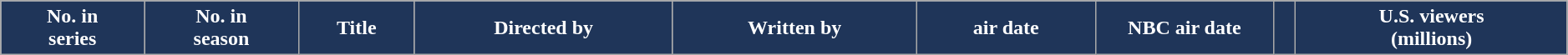<table class="wikitable plainrowheaders" style="width:99%">
<tr>
<th style="color:#ffffff;background:#1f3559;">No. in<br>series</th>
<th style="color:#ffffff;background:#1f3559;">No. in<br>season</th>
<th style="color:#ffffff;background:#1f3559;">Title</th>
<th style="color:#ffffff;background:#1f3559;">Directed by</th>
<th style="color:#ffffff;background:#1f3559;">Written by</th>
<th style="color:#ffffff;background:#1f3559; width:135px"> air date</th>
<th style="color:#ffffff;background:#1f3559; width:135px">NBC air date</th>
<th style="color:#ffffff;background:#1f3559;"></th>
<th style="color:#ffffff;background:#1f3559;">U.S. viewers<br>(millions)<br></th>
</tr>
</table>
